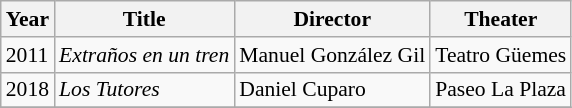<table class="wikitable" style="font-size: 90%;">
<tr>
<th>Year</th>
<th>Title</th>
<th>Director</th>
<th>Theater</th>
</tr>
<tr>
<td>2011</td>
<td><em>Extraños en un tren</em></td>
<td>Manuel González Gil</td>
<td>Teatro Güemes</td>
</tr>
<tr>
<td>2018</td>
<td><em>Los Tutores</em></td>
<td>Daniel Cuparo</td>
<td>Paseo La Plaza</td>
</tr>
<tr>
</tr>
</table>
